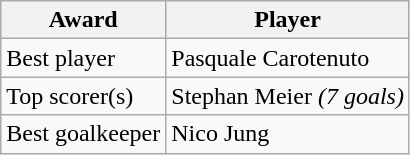<table class="wikitable" style="text-align: center; font-size: 100%;">
<tr>
<th>Award</th>
<th>Player</th>
</tr>
<tr align=left>
<td>Best player</td>
<td> Pasquale Carotenuto</td>
</tr>
<tr align=left>
<td>Top scorer(s)</td>
<td> Stephan Meier <em>(7 goals)</em></td>
</tr>
<tr align=left>
<td>Best goalkeeper</td>
<td> Nico Jung</td>
</tr>
</table>
